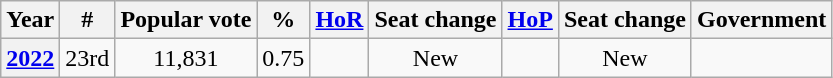<table class="wikitable" style="text-align:center">
<tr>
<th>Year</th>
<th>#</th>
<th>Popular vote</th>
<th>%</th>
<th><a href='#'>HoR</a></th>
<th>Seat change</th>
<th><a href='#'>HoP</a></th>
<th>Seat change</th>
<th>Government</th>
</tr>
<tr>
<th><a href='#'>2022</a></th>
<td>23rd</td>
<td>11,831</td>
<td>0.75</td>
<td></td>
<td>New</td>
<td></td>
<td>New</td>
<td></td>
</tr>
</table>
